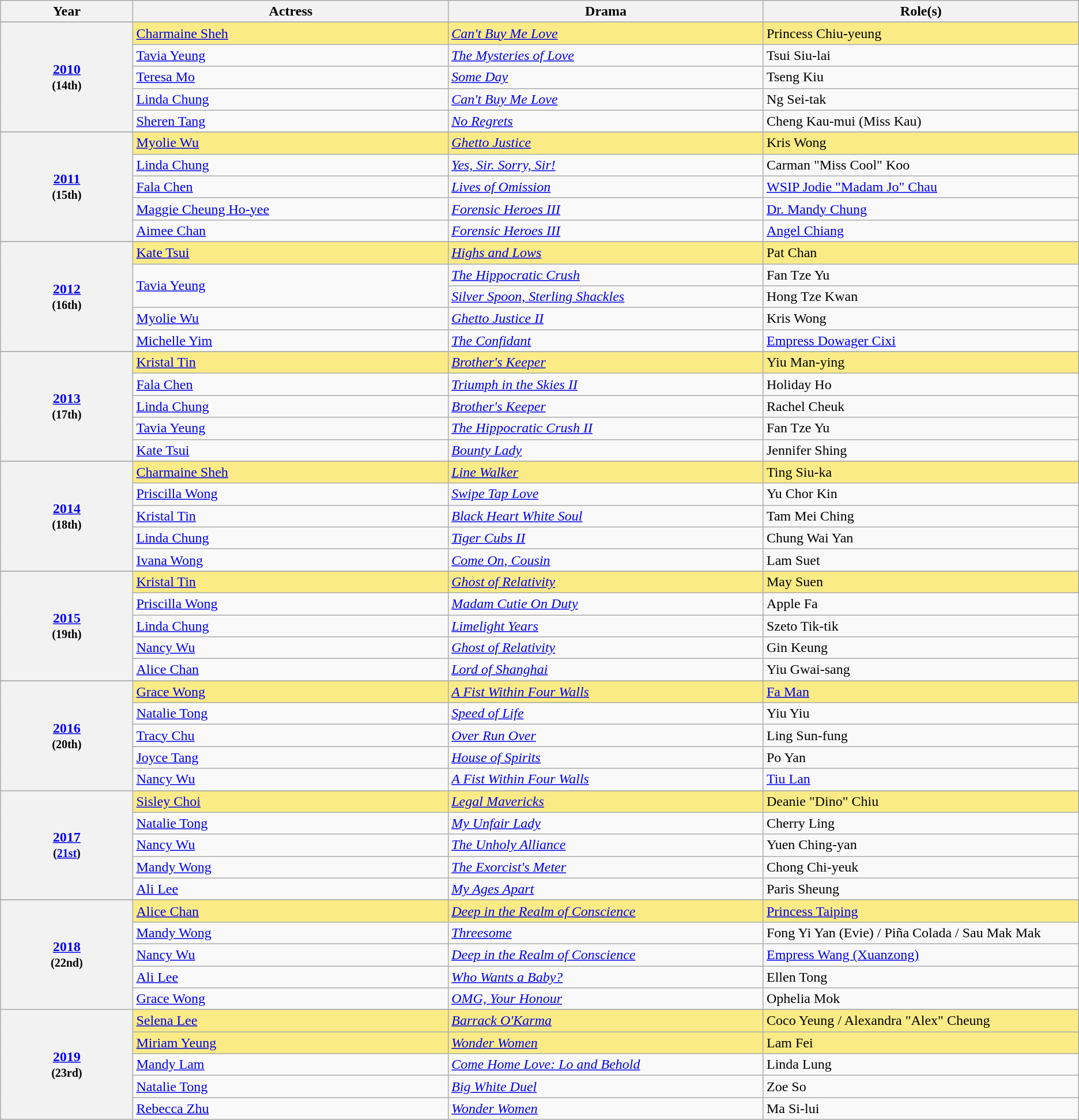<table class="wikitable">
<tr>
<th width="8%">Year</th>
<th width="19%">Actress</th>
<th width="19%">Drama</th>
<th width="19%">Role(s)</th>
</tr>
<tr>
</tr>
<tr>
<th scope="row" rowspan=6 style="text-align:center"><strong><a href='#'>2010</a></strong><br><small>(14th)</small></th>
</tr>
<tr style="background:#FAEB86">
<td><a href='#'>Charmaine Sheh</a> </td>
<td><em><a href='#'>Can't Buy Me Love</a></em></td>
<td>Princess Chiu-yeung</td>
</tr>
<tr>
<td><a href='#'>Tavia Yeung</a></td>
<td><em><a href='#'>The Mysteries of Love</a></em></td>
<td>Tsui Siu-lai</td>
</tr>
<tr>
<td><a href='#'>Teresa Mo</a></td>
<td><em><a href='#'>Some Day</a></em></td>
<td>Tseng Kiu</td>
</tr>
<tr>
<td><a href='#'>Linda Chung</a></td>
<td><em><a href='#'>Can't Buy Me Love</a></em></td>
<td>Ng Sei-tak</td>
</tr>
<tr>
<td><a href='#'>Sheren Tang</a></td>
<td><em><a href='#'>No Regrets</a></em></td>
<td>Cheng Kau-mui (Miss Kau)</td>
</tr>
<tr>
</tr>
<tr>
<th scope="row" rowspan=6 style="text-align:center"><strong><a href='#'>2011</a></strong><br><small>(15th)</small></th>
</tr>
<tr style="background:#FAEB86">
<td><a href='#'>Myolie Wu</a> </td>
<td><em><a href='#'>Ghetto Justice</a></em></td>
<td>Kris Wong</td>
</tr>
<tr>
<td><a href='#'>Linda Chung</a></td>
<td><em><a href='#'>Yes, Sir. Sorry, Sir!</a></em></td>
<td>Carman "Miss Cool" Koo</td>
</tr>
<tr>
<td><a href='#'>Fala Chen</a></td>
<td><em><a href='#'>Lives of Omission</a></em></td>
<td><a href='#'>WSIP Jodie "Madam Jo" Chau</a></td>
</tr>
<tr>
<td><a href='#'>Maggie Cheung Ho-yee</a></td>
<td><em><a href='#'>Forensic Heroes III</a></em></td>
<td><a href='#'>Dr. Mandy Chung</a></td>
</tr>
<tr>
<td><a href='#'>Aimee Chan</a></td>
<td><em><a href='#'>Forensic Heroes III</a></em></td>
<td><a href='#'>Angel Chiang</a></td>
</tr>
<tr>
</tr>
<tr>
<th scope="row" rowspan=6 style="text-align:center"><strong><a href='#'>2012</a></strong><br><small>(16th)</small></th>
</tr>
<tr style="background:#FAEB86">
<td><a href='#'>Kate Tsui</a> </td>
<td><em><a href='#'>Highs and Lows</a></em></td>
<td>Pat Chan</td>
</tr>
<tr>
<td rowspan="2"><a href='#'>Tavia Yeung</a></td>
<td><em><a href='#'>The Hippocratic Crush</a></em></td>
<td>Fan Tze Yu</td>
</tr>
<tr>
<td><em><a href='#'>Silver Spoon, Sterling Shackles</a></em></td>
<td>Hong Tze Kwan</td>
</tr>
<tr>
<td><a href='#'>Myolie Wu</a></td>
<td><em><a href='#'>Ghetto Justice II</a></em></td>
<td>Kris Wong</td>
</tr>
<tr>
<td><a href='#'>Michelle Yim</a></td>
<td><em><a href='#'>The Confidant</a></em></td>
<td><a href='#'>Empress Dowager Cixi</a></td>
</tr>
<tr>
</tr>
<tr>
<th scope="row" rowspan=6 style="text-align:center"><strong><a href='#'>2013</a></strong><br><small>(17th)</small></th>
</tr>
<tr style="background:#FAEB86">
<td><a href='#'>Kristal Tin</a> </td>
<td><em><a href='#'>Brother's Keeper</a></em></td>
<td>Yiu Man-ying</td>
</tr>
<tr>
<td><a href='#'>Fala Chen</a></td>
<td><em><a href='#'>Triumph in the Skies II</a></em></td>
<td>Holiday Ho</td>
</tr>
<tr>
<td><a href='#'>Linda Chung</a></td>
<td><em><a href='#'>Brother's Keeper</a></em></td>
<td>Rachel Cheuk</td>
</tr>
<tr>
<td><a href='#'>Tavia Yeung</a></td>
<td><em><a href='#'>The Hippocratic Crush II</a></em></td>
<td>Fan Tze Yu</td>
</tr>
<tr>
<td><a href='#'>Kate Tsui</a></td>
<td><em><a href='#'>Bounty Lady</a></em></td>
<td>Jennifer Shing</td>
</tr>
<tr>
</tr>
<tr>
<th scope="row" rowspan=6 style="text-align:center"><strong><a href='#'>2014</a></strong><br><small>(18th)</small></th>
</tr>
<tr style="background:#FAEB86">
<td><a href='#'>Charmaine Sheh</a> </td>
<td><em><a href='#'>Line Walker</a></em></td>
<td>Ting Siu-ka</td>
</tr>
<tr>
<td><a href='#'>Priscilla Wong</a></td>
<td><em><a href='#'>Swipe Tap Love</a></em></td>
<td>Yu Chor Kin</td>
</tr>
<tr>
<td><a href='#'>Kristal Tin</a></td>
<td><em><a href='#'>Black Heart White Soul</a></em></td>
<td>Tam Mei Ching</td>
</tr>
<tr>
<td><a href='#'>Linda Chung</a></td>
<td><em><a href='#'>Tiger Cubs II</a></em></td>
<td>Chung Wai Yan</td>
</tr>
<tr>
<td><a href='#'>Ivana Wong</a></td>
<td><em><a href='#'>Come On, Cousin</a></em></td>
<td>Lam Suet</td>
</tr>
<tr>
</tr>
<tr>
<th scope="row" rowspan=6 style="text-align:center"><strong><a href='#'>2015</a></strong><br><small>(19th)</small></th>
</tr>
<tr style="background:#FAEB86">
<td><a href='#'>Kristal Tin</a> </td>
<td><em><a href='#'>Ghost of Relativity</a></em></td>
<td>May Suen</td>
</tr>
<tr>
<td><a href='#'>Priscilla Wong</a></td>
<td><em><a href='#'>Madam Cutie On Duty</a></em></td>
<td>Apple Fa</td>
</tr>
<tr>
<td><a href='#'>Linda Chung</a></td>
<td><em><a href='#'>Limelight Years</a></em></td>
<td>Szeto Tik-tik</td>
</tr>
<tr>
<td><a href='#'>Nancy Wu</a></td>
<td><em><a href='#'>Ghost of Relativity</a></em></td>
<td>Gin Keung</td>
</tr>
<tr>
<td><a href='#'>Alice Chan</a></td>
<td><em><a href='#'>Lord of Shanghai</a></em></td>
<td>Yiu Gwai-sang</td>
</tr>
<tr>
</tr>
<tr>
<th scope="row" rowspan=6 style="text-align:center"><strong><a href='#'>2016</a></strong><br><small>(20th)</small></th>
</tr>
<tr style="background:#FAEB86">
<td><a href='#'>Grace Wong</a> </td>
<td><em><a href='#'>A Fist Within Four Walls</a></em></td>
<td><a href='#'>Fa Man</a></td>
</tr>
<tr>
<td><a href='#'>Natalie Tong</a></td>
<td><em><a href='#'>Speed of Life</a></em></td>
<td>Yiu Yiu</td>
</tr>
<tr>
<td><a href='#'>Tracy Chu</a></td>
<td><em><a href='#'>Over Run Over</a></em></td>
<td>Ling Sun-fung</td>
</tr>
<tr>
<td><a href='#'>Joyce Tang</a></td>
<td><em><a href='#'>House of Spirits</a></em></td>
<td>Po Yan</td>
</tr>
<tr>
<td><a href='#'>Nancy Wu</a></td>
<td><em><a href='#'>A Fist Within Four Walls</a></em></td>
<td><a href='#'>Tiu Lan</a></td>
</tr>
<tr>
<th scope="row" rowspan=6 style="text-align:center"><strong><a href='#'>2017</a></strong><br><small>(<a href='#'>21st</a>)</small></th>
</tr>
<tr style="background:#FAEB86">
<td><a href='#'>Sisley Choi</a> </td>
<td><em><a href='#'>Legal Mavericks</a></em></td>
<td>Deanie "Dino" Chiu</td>
</tr>
<tr>
<td><a href='#'>Natalie Tong</a></td>
<td><em><a href='#'>My Unfair Lady</a></em></td>
<td>Cherry Ling</td>
</tr>
<tr>
<td><a href='#'>Nancy Wu</a></td>
<td><em><a href='#'>The Unholy Alliance</a></em></td>
<td>Yuen Ching-yan</td>
</tr>
<tr>
<td><a href='#'>Mandy Wong</a></td>
<td><em><a href='#'>The Exorcist's Meter</a></em></td>
<td>Chong Chi-yeuk</td>
</tr>
<tr>
<td><a href='#'>Ali Lee</a></td>
<td><em><a href='#'>My Ages Apart</a></em></td>
<td>Paris Sheung</td>
</tr>
<tr>
</tr>
<tr>
<th scope="row" rowspan=6 style="text-align:center"><strong><a href='#'>2018</a></strong><br><small>(22nd)</small></th>
</tr>
<tr style="background:#FAEB86">
<td><a href='#'>Alice Chan</a> </td>
<td><em><a href='#'>Deep in the Realm of Conscience</a></em></td>
<td><a href='#'>Princess Taiping</a></td>
</tr>
<tr>
<td><a href='#'>Mandy Wong</a></td>
<td><em><a href='#'>Threesome</a></em></td>
<td>Fong Yi Yan (Evie) / Piña Colada / Sau Mak Mak</td>
</tr>
<tr>
<td><a href='#'>Nancy Wu</a></td>
<td><em><a href='#'>Deep in the Realm of Conscience</a></em></td>
<td><a href='#'>Empress Wang (Xuanzong)</a></td>
</tr>
<tr>
<td><a href='#'>Ali Lee</a></td>
<td><em><a href='#'>Who Wants a Baby?</a></em></td>
<td>Ellen Tong</td>
</tr>
<tr>
<td><a href='#'>Grace Wong</a></td>
<td><em><a href='#'>OMG, Your Honour</a></em></td>
<td>Ophelia Mok</td>
</tr>
<tr>
<th scope="row" rowspan=6 style="text-align:center"><strong><a href='#'>2019</a></strong><br><small>(23rd)</small></th>
</tr>
<tr style="background:#FAEB86">
<td><a href='#'>Selena Lee</a> </td>
<td><em><a href='#'>Barrack O'Karma</a></em></td>
<td>Coco Yeung / Alexandra "Alex" Cheung</td>
</tr>
<tr style="background:#FAEB86">
<td><a href='#'>Miriam Yeung</a> </td>
<td><em><a href='#'>Wonder Women</a></em></td>
<td>Lam Fei</td>
</tr>
<tr>
<td><a href='#'>Mandy Lam</a></td>
<td><em><a href='#'>Come Home Love: Lo and Behold</a></em></td>
<td>Linda Lung</td>
</tr>
<tr>
<td><a href='#'>Natalie Tong</a></td>
<td><em><a href='#'>Big White Duel</a></em></td>
<td>Zoe So</td>
</tr>
<tr>
<td><a href='#'>Rebecca Zhu</a></td>
<td><em><a href='#'>Wonder Women</a></em></td>
<td>Ma Si-lui</td>
</tr>
</table>
